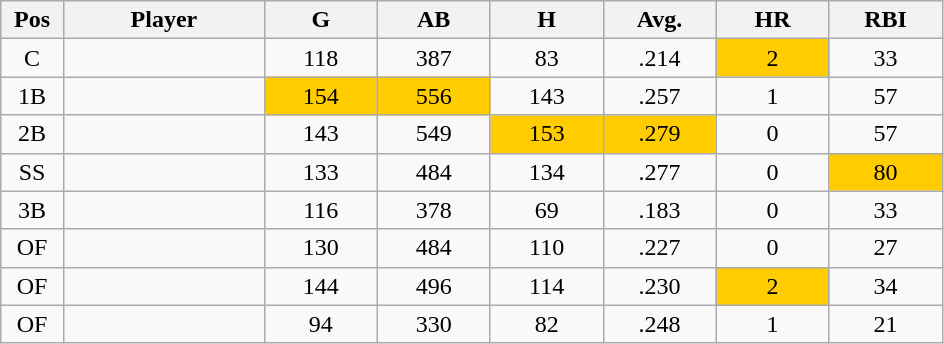<table class="wikitable sortable">
<tr>
<th bgcolor="#DDDDFF" width="5%">Pos</th>
<th bgcolor="#DDDDFF" width="16%">Player</th>
<th bgcolor="#DDDDFF" width="9%">G</th>
<th bgcolor="#DDDDFF" width="9%">AB</th>
<th bgcolor="#DDDDFF" width="9%">H</th>
<th bgcolor="#DDDDFF" width="9%">Avg.</th>
<th bgcolor="#DDDDFF" width="9%">HR</th>
<th bgcolor="#DDDDFF" width="9%">RBI</th>
</tr>
<tr align="center">
<td>C</td>
<td></td>
<td>118</td>
<td>387</td>
<td>83</td>
<td>.214</td>
<td bgcolor="#FFCC00">2</td>
<td>33</td>
</tr>
<tr align="center">
<td>1B</td>
<td></td>
<td bgcolor="#FFCC00">154</td>
<td bgcolor="#FFCC00">556</td>
<td>143</td>
<td>.257</td>
<td>1</td>
<td>57</td>
</tr>
<tr align="center">
<td>2B</td>
<td></td>
<td>143</td>
<td>549</td>
<td bgcolor="#FFCC00">153</td>
<td bgcolor="#FFCC00">.279</td>
<td>0</td>
<td>57</td>
</tr>
<tr align="center">
<td>SS</td>
<td></td>
<td>133</td>
<td>484</td>
<td>134</td>
<td>.277</td>
<td>0</td>
<td bgcolor="#FFCC00">80</td>
</tr>
<tr align="center">
<td>3B</td>
<td></td>
<td>116</td>
<td>378</td>
<td>69</td>
<td>.183</td>
<td>0</td>
<td>33</td>
</tr>
<tr align="center">
<td>OF</td>
<td></td>
<td>130</td>
<td>484</td>
<td>110</td>
<td>.227</td>
<td>0</td>
<td>27</td>
</tr>
<tr align="center">
<td>OF</td>
<td></td>
<td>144</td>
<td>496</td>
<td>114</td>
<td>.230</td>
<td bgcolor="#FFCC00">2</td>
<td>34</td>
</tr>
<tr align="center">
<td>OF</td>
<td></td>
<td>94</td>
<td>330</td>
<td>82</td>
<td>.248</td>
<td>1</td>
<td>21</td>
</tr>
</table>
